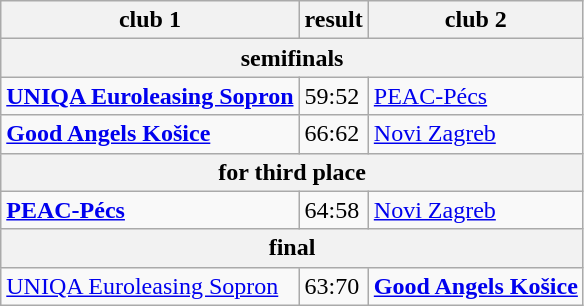<table class="wikitable">
<tr>
<th>club 1</th>
<th>result</th>
<th>club 2</th>
</tr>
<tr>
<th colspan="3">semifinals</th>
</tr>
<tr>
<td><strong> <a href='#'>UNIQA Euroleasing Sopron</a></strong></td>
<td>59:52</td>
<td> <a href='#'>PEAC-Pécs</a></td>
</tr>
<tr>
<td><strong> <a href='#'>Good Angels Košice</a></strong></td>
<td>66:62</td>
<td> <a href='#'>Novi Zagreb</a></td>
</tr>
<tr>
<th colspan="3">for third place</th>
</tr>
<tr>
<td><strong> <a href='#'>PEAC-Pécs</a></strong></td>
<td>64:58</td>
<td> <a href='#'>Novi Zagreb</a></td>
</tr>
<tr>
<th colspan="3">final</th>
</tr>
<tr>
<td> <a href='#'>UNIQA Euroleasing Sopron</a></td>
<td>63:70</td>
<td><strong> <a href='#'>Good Angels Košice</a></strong></td>
</tr>
</table>
